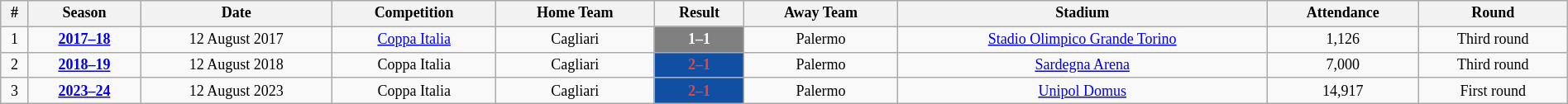<table class="wikitable" style="text-align: center; width: 100%; font-size: 12px">
<tr>
<th><strong>#</strong></th>
<th><strong>Season</strong></th>
<th><strong>Date</strong></th>
<th><strong>Competition</strong></th>
<th><strong>Home Team</strong></th>
<th><strong>Result</strong></th>
<th><strong>Away Team</strong></th>
<th><strong>Stadium</strong></th>
<th><strong>Attendance</strong></th>
<th><strong>Round</strong></th>
</tr>
<tr>
<td>1</td>
<td><strong><a href='#'>2017–18</a></strong></td>
<td>12 August 2017</td>
<td><a href='#'>Coppa Italia</a></td>
<td>Cagliari</td>
<td style="background:#808080;color:white;"><strong>1–1</strong></td>
<td>Palermo</td>
<td><a href='#'>Stadio Olimpico Grande Torino</a></td>
<td>1,126</td>
<td>Third round</td>
</tr>
<tr>
<td>2</td>
<td><strong><a href='#'>2018–19</a></strong></td>
<td>12 August 2018</td>
<td>Coppa Italia</td>
<td>Cagliari</td>
<td style="background:#114fa2;color:#ed4336;"><strong>2–1</strong></td>
<td>Palermo</td>
<td><a href='#'>Sardegna Arena</a></td>
<td>7,000</td>
<td>Third round</td>
</tr>
<tr>
<td>3</td>
<td><strong><a href='#'>2023–24</a></strong></td>
<td>12 August 2023</td>
<td>Coppa Italia</td>
<td>Cagliari</td>
<td style="background:#114fa2;color:#ed4336;"><strong>2–1</strong><br></td>
<td>Palermo</td>
<td><a href='#'>Unipol Domus</a></td>
<td>14,917</td>
<td>First round</td>
</tr>
</table>
